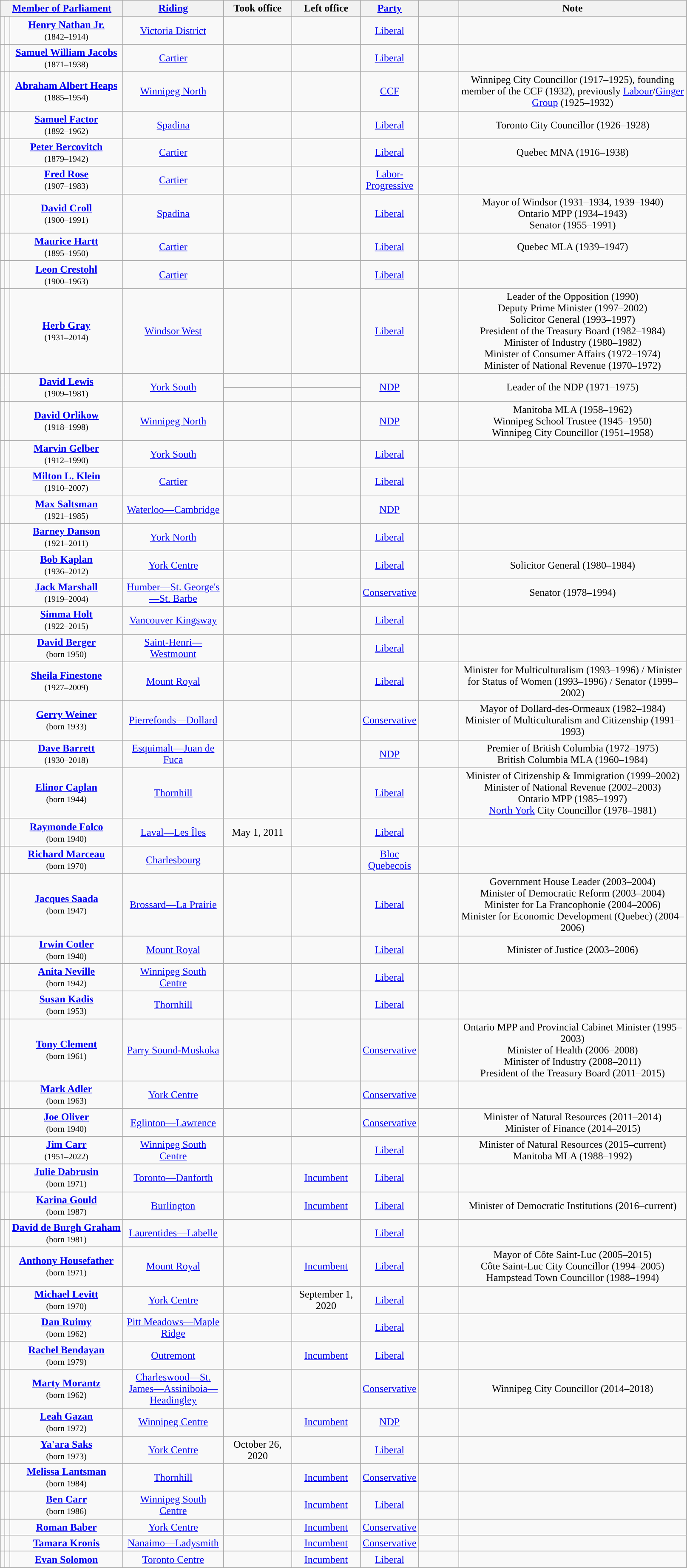<table class="wikitable sortable plainrowheaders" style="text-align:center">
<tr>
<th colspan="3" class=unsortable><a href='#'>Member of Parliament</a></th>
<th scope="col" width=150px><a href='#'>Riding</a></th>
<th scope="col" width=100px>Took office</th>
<th scope="col" width=100px>Left office</th>
<th scope="col" width=70px><a href='#'>Party</a></th>
<th scope="col" class=unsortable width=55px></th>
<th scope="col" class=unsortable width=350px>Note</th>
</tr>
<tr>
<td style="background:"></td>
<td></td>
<td><strong><a href='#'>Henry Nathan Jr.</a></strong><br><small>(1842–1914)</small></td>
<td><a href='#'>Victoria District</a></td>
<td></td>
<td></td>
<td><a href='#'>Liberal</a></td>
<td></td>
<td></td>
</tr>
<tr>
<td style="background:"></td>
<td></td>
<td><strong><a href='#'>Samuel William Jacobs</a></strong><br><small>(1871–1938)</small></td>
<td><a href='#'>Cartier</a></td>
<td></td>
<td></td>
<td><a href='#'>Liberal</a></td>
<td></td>
<td></td>
</tr>
<tr>
<td style="background:"></td>
<td></td>
<td><strong><a href='#'>Abraham Albert Heaps</a></strong><br><small>(1885–1954)</small></td>
<td><a href='#'>Winnipeg North</a></td>
<td></td>
<td></td>
<td><a href='#'>CCF</a></td>
<td></td>
<td>Winnipeg City Councillor (1917–1925), founding member of the CCF (1932), previously <a href='#'>Labour</a>/<a href='#'>Ginger Group</a> (1925–1932)</td>
</tr>
<tr>
<td style="background:"></td>
<td></td>
<td><strong><a href='#'>Samuel Factor</a></strong><br><small>(1892–1962)</small></td>
<td><a href='#'>Spadina</a></td>
<td></td>
<td></td>
<td><a href='#'>Liberal</a></td>
<td></td>
<td>Toronto City Councillor (1926–1928)</td>
</tr>
<tr>
<td style="background:"></td>
<td></td>
<td><strong><a href='#'>Peter Bercovitch</a></strong><br><small>(1879–1942)</small></td>
<td><a href='#'>Cartier</a></td>
<td></td>
<td></td>
<td><a href='#'>Liberal</a></td>
<td></td>
<td>Quebec MNA (1916–1938)</td>
</tr>
<tr>
<td style="background:"></td>
<td></td>
<td><strong><a href='#'>Fred Rose</a></strong><br><small>(1907–1983)</small></td>
<td><a href='#'>Cartier</a></td>
<td></td>
<td></td>
<td><a href='#'>Labor-Progressive</a></td>
<td></td>
<td></td>
</tr>
<tr>
<td style="background:"></td>
<td></td>
<td><strong><a href='#'>David Croll</a></strong><br><small>(1900–1991)</small></td>
<td><a href='#'>Spadina</a></td>
<td></td>
<td></td>
<td><a href='#'>Liberal</a></td>
<td></td>
<td>Mayor of Windsor (1931–1934, 1939–1940)<br>Ontario MPP (1934–1943)<br>Senator (1955–1991)</td>
</tr>
<tr>
<td style="background:"></td>
<td></td>
<td><strong><a href='#'>Maurice Hartt</a></strong><br><small>(1895–1950)</small></td>
<td><a href='#'>Cartier</a></td>
<td></td>
<td></td>
<td><a href='#'>Liberal</a></td>
<td></td>
<td>Quebec MLA (1939–1947)</td>
</tr>
<tr>
<td style="background:"></td>
<td></td>
<td><strong><a href='#'>Leon Crestohl</a></strong><br><small>(1900–1963)</small></td>
<td><a href='#'>Cartier</a></td>
<td></td>
<td></td>
<td><a href='#'>Liberal</a></td>
<td></td>
<td></td>
</tr>
<tr>
<td style="background:"></td>
<td></td>
<td><strong><a href='#'>Herb Gray</a></strong><br><small>(1931–2014)</small></td>
<td><a href='#'>Windsor West</a></td>
<td></td>
<td></td>
<td><a href='#'>Liberal</a></td>
<td></td>
<td>Leader of the Opposition (1990)<br>Deputy Prime Minister (1997–2002)<br>Solicitor General (1993–1997)<br>President of the Treasury Board (1982–1984)<br>Minister of Industry (1980–1982)<br>Minister of Consumer Affairs (1972–1974)<br>Minister of National Revenue (1970–1972)</td>
</tr>
<tr>
<td rowspan="2" style="background:"></td>
<td rowspan="2"></td>
<td rowspan="2"><strong><a href='#'>David Lewis</a></strong><br><small>(1909–1981)</small></td>
<td rowspan="2"><a href='#'>York South</a></td>
<td></td>
<td></td>
<td rowspan="2"><a href='#'>NDP</a></td>
<td rowspan="2"></td>
<td rowspan="2">Leader of the NDP (1971–1975)</td>
</tr>
<tr>
<td></td>
<td></td>
</tr>
<tr>
<td style="background:"></td>
<td></td>
<td><strong><a href='#'>David Orlikow</a></strong><br><small>(1918–1998)</small></td>
<td><a href='#'>Winnipeg North</a></td>
<td></td>
<td></td>
<td><a href='#'>NDP</a></td>
<td></td>
<td>Manitoba MLA (1958–1962)<br>Winnipeg School Trustee (1945–1950)<br>Winnipeg City Councillor (1951–1958)</td>
</tr>
<tr>
<td style="background:"></td>
<td></td>
<td><strong><a href='#'>Marvin Gelber</a></strong><br><small>(1912–1990)</small></td>
<td><a href='#'>York South</a></td>
<td></td>
<td></td>
<td><a href='#'>Liberal</a></td>
<td></td>
<td></td>
</tr>
<tr>
<td style="background:"></td>
<td></td>
<td><strong><a href='#'>Milton L. Klein</a></strong><br><small>(1910–2007)</small></td>
<td><a href='#'>Cartier</a></td>
<td></td>
<td></td>
<td><a href='#'>Liberal</a></td>
<td></td>
<td></td>
</tr>
<tr>
<td style="background:"></td>
<td></td>
<td><strong><a href='#'>Max Saltsman</a></strong><br><small>(1921–1985)</small></td>
<td><a href='#'>Waterloo—Cambridge</a></td>
<td></td>
<td></td>
<td><a href='#'>NDP</a></td>
<td></td>
<td></td>
</tr>
<tr>
<td style="background:"></td>
<td></td>
<td><strong><a href='#'>Barney Danson</a></strong><br><small>(1921–2011)</small></td>
<td><a href='#'>York North</a></td>
<td></td>
<td></td>
<td><a href='#'>Liberal</a></td>
<td></td>
<td></td>
</tr>
<tr>
<td style="background:"></td>
<td></td>
<td><strong><a href='#'>Bob Kaplan</a></strong><br><small>(1936–2012)</small></td>
<td><a href='#'>York Centre</a></td>
<td></td>
<td></td>
<td><a href='#'>Liberal</a></td>
<td></td>
<td>Solicitor General (1980–1984)</td>
</tr>
<tr>
<td style="background:"></td>
<td></td>
<td><strong><a href='#'>Jack Marshall</a></strong><br><small>(1919–2004)</small></td>
<td><a href='#'>Humber—St. George's—St. Barbe</a></td>
<td></td>
<td></td>
<td><a href='#'>Conservative</a></td>
<td></td>
<td>Senator (1978–1994)</td>
</tr>
<tr>
<td style="background:"></td>
<td></td>
<td><strong><a href='#'>Simma Holt</a></strong><br><small>(1922–2015)</small></td>
<td><a href='#'>Vancouver Kingsway</a></td>
<td></td>
<td></td>
<td><a href='#'>Liberal</a></td>
<td></td>
<td></td>
</tr>
<tr>
<td style="background:"></td>
<td></td>
<td><strong><a href='#'>David Berger</a></strong><br><small>(born 1950)</small></td>
<td><a href='#'>Saint-Henri—Westmount</a></td>
<td></td>
<td></td>
<td><a href='#'>Liberal</a></td>
<td></td>
<td></td>
</tr>
<tr>
<td style="background:"></td>
<td></td>
<td><strong><a href='#'>Sheila Finestone</a></strong><br><small>(1927–2009)</small></td>
<td><a href='#'>Mount Royal</a></td>
<td></td>
<td></td>
<td><a href='#'>Liberal</a></td>
<td></td>
<td>Minister for Multiculturalism (1993–1996) / Minister for Status of Women (1993–1996) / Senator (1999–2002)</td>
</tr>
<tr>
<td style="background:"></td>
<td></td>
<td><strong><a href='#'>Gerry Weiner</a></strong><br><small>(born 1933)</small></td>
<td><a href='#'>Pierrefonds—Dollard</a></td>
<td></td>
<td></td>
<td><a href='#'>Conservative</a></td>
<td></td>
<td>Mayor of Dollard-des-Ormeaux (1982–1984)<br>Minister of Multiculturalism and Citizenship (1991–1993)</td>
</tr>
<tr>
<td style="background:"></td>
<td></td>
<td><strong><a href='#'>Dave Barrett</a></strong><br><small>(1930–2018)</small></td>
<td><a href='#'>Esquimalt—Juan de Fuca</a></td>
<td></td>
<td></td>
<td><a href='#'>NDP</a></td>
<td></td>
<td>Premier of British Columbia (1972–1975)<br>British Columbia MLA (1960–1984)</td>
</tr>
<tr>
<td style="background:"></td>
<td></td>
<td><strong><a href='#'>Elinor Caplan</a></strong><br><small>(born 1944)</small></td>
<td><a href='#'>Thornhill</a></td>
<td></td>
<td></td>
<td><a href='#'>Liberal</a></td>
<td></td>
<td>Minister of Citizenship & Immigration (1999–2002)<br>Minister of National Revenue (2002–2003)<br>Ontario MPP (1985–1997)<br><a href='#'>North York</a> City Councillor (1978–1981)</td>
</tr>
<tr>
<td style="background:"></td>
<td></td>
<td><strong><a href='#'>Raymonde Folco</a></strong><br><small>(born 1940)</small></td>
<td><a href='#'>Laval—Les Îles</a></td>
<td>May 1, 2011</td>
<td></td>
<td><a href='#'>Liberal</a></td>
<td></td>
<td></td>
</tr>
<tr>
<td style="background:"></td>
<td></td>
<td><strong><a href='#'>Richard Marceau</a></strong><br><small>(born 1970)</small></td>
<td><a href='#'>Charlesbourg</a></td>
<td></td>
<td></td>
<td><a href='#'>Bloc Quebecois</a></td>
<td></td>
<td></td>
</tr>
<tr>
<td style="background:"></td>
<td></td>
<td><strong><a href='#'>Jacques Saada</a></strong><br><small>(born 1947)</small></td>
<td><a href='#'>Brossard—La Prairie</a></td>
<td></td>
<td></td>
<td><a href='#'>Liberal</a></td>
<td></td>
<td>Government House Leader (2003–2004)<br>Minister of Democratic Reform (2003–2004)<br>Minister for La Francophonie (2004–2006)<br>Minister for Economic Development (Quebec) (2004–2006)</td>
</tr>
<tr>
<td style="background:"></td>
<td></td>
<td><strong><a href='#'>Irwin Cotler</a></strong><br><small>(born 1940)</small></td>
<td><a href='#'>Mount Royal</a></td>
<td></td>
<td></td>
<td><a href='#'>Liberal</a></td>
<td></td>
<td>Minister of Justice (2003–2006)</td>
</tr>
<tr>
<td style="background:"></td>
<td></td>
<td><strong><a href='#'>Anita Neville</a></strong><br><small>(born 1942)</small></td>
<td><a href='#'>Winnipeg South Centre</a></td>
<td></td>
<td></td>
<td><a href='#'>Liberal</a></td>
<td></td>
<td></td>
</tr>
<tr>
<td style="background:"></td>
<td></td>
<td><strong><a href='#'>Susan Kadis</a></strong><br><small>(born 1953)</small></td>
<td><a href='#'>Thornhill</a></td>
<td></td>
<td></td>
<td><a href='#'>Liberal</a></td>
<td></td>
<td></td>
</tr>
<tr>
<td style="background:"></td>
<td></td>
<td><strong><a href='#'>Tony Clement</a></strong><br><small>(born 1961)</small></td>
<td><a href='#'>Parry Sound-Muskoka</a></td>
<td></td>
<td></td>
<td><a href='#'>Conservative</a></td>
<td></td>
<td>Ontario MPP and Provincial Cabinet Minister (1995–2003)<br>Minister of Health (2006–2008)<br>Minister of Industry (2008–2011)<br>President of the Treasury Board (2011–2015)</td>
</tr>
<tr>
<td style="background:"></td>
<td></td>
<td><strong><a href='#'>Mark Adler</a></strong><br><small>(born 1963)</small></td>
<td><a href='#'>York Centre</a></td>
<td></td>
<td></td>
<td><a href='#'>Conservative</a></td>
<td></td>
<td></td>
</tr>
<tr>
<td style="background:"></td>
<td></td>
<td><strong><a href='#'>Joe Oliver</a></strong><br><small>(born 1940)</small></td>
<td><a href='#'>Eglinton—Lawrence</a></td>
<td></td>
<td></td>
<td><a href='#'>Conservative</a></td>
<td></td>
<td>Minister of Natural Resources (2011–2014)<br>Minister of Finance (2014–2015)</td>
</tr>
<tr>
<td style="background:"></td>
<td></td>
<td><strong><a href='#'>Jim Carr</a></strong><br><small>(1951–2022)</small></td>
<td><a href='#'>Winnipeg South Centre</a></td>
<td></td>
<td></td>
<td><a href='#'>Liberal</a></td>
<td></td>
<td>Minister of Natural Resources (2015–current)<br>Manitoba MLA (1988–1992)</td>
</tr>
<tr>
<td style="background:"></td>
<td></td>
<td><strong><a href='#'>Julie Dabrusin</a></strong><br><small>(born 1971)</small></td>
<td><a href='#'>Toronto—Danforth</a></td>
<td></td>
<td><a href='#'>Incumbent</a></td>
<td><a href='#'>Liberal</a></td>
<td></td>
<td></td>
</tr>
<tr>
<td style="background:"></td>
<td></td>
<td><strong><a href='#'>Karina Gould</a></strong><br><small>(born 1987)</small></td>
<td><a href='#'>Burlington</a></td>
<td></td>
<td><a href='#'>Incumbent</a></td>
<td><a href='#'>Liberal</a></td>
<td></td>
<td>Minister of Democratic Institutions (2016–current)</td>
</tr>
<tr>
<td style="background:"></td>
<td></td>
<td><strong><a href='#'>David de Burgh Graham</a></strong><br><small>(born 1981)</small></td>
<td><a href='#'>Laurentides—Labelle</a></td>
<td></td>
<td></td>
<td><a href='#'>Liberal</a></td>
<td></td>
<td></td>
</tr>
<tr>
<td style="background:"></td>
<td></td>
<td><strong><a href='#'>Anthony Housefather</a></strong><br><small>(born 1971)</small></td>
<td><a href='#'>Mount Royal</a></td>
<td></td>
<td><a href='#'>Incumbent</a></td>
<td><a href='#'>Liberal</a></td>
<td></td>
<td>Mayor of Côte Saint-Luc (2005–2015)<br>Côte Saint-Luc City Councillor (1994–2005)<br>Hampstead Town Councillor (1988–1994)</td>
</tr>
<tr>
<td style="background:"></td>
<td></td>
<td><strong><a href='#'>Michael Levitt</a></strong><br><small>(born 1970)</small></td>
<td><a href='#'>York Centre</a></td>
<td></td>
<td>September 1, 2020</td>
<td><a href='#'>Liberal</a></td>
<td></td>
<td></td>
</tr>
<tr>
<td style="background:"></td>
<td></td>
<td><strong><a href='#'>Dan Ruimy</a></strong><br><small>(born 1962)</small></td>
<td><a href='#'>Pitt Meadows—Maple Ridge</a></td>
<td></td>
<td></td>
<td><a href='#'>Liberal</a></td>
<td></td>
<td></td>
</tr>
<tr>
<td style="background:"></td>
<td></td>
<td><strong><a href='#'>Rachel Bendayan</a></strong><br><small>(born 1979)</small></td>
<td><a href='#'>Outremont</a></td>
<td></td>
<td><a href='#'>Incumbent</a></td>
<td><a href='#'>Liberal</a></td>
<td></td>
<td></td>
</tr>
<tr>
<td style="background:"></td>
<td></td>
<td><strong><a href='#'>Marty Morantz</a></strong><br><small>(born 1962)</small></td>
<td><a href='#'>Charleswood—St. James—Assiniboia—Headingley</a></td>
<td></td>
<td></td>
<td><a href='#'>Conservative</a></td>
<td></td>
<td>Winnipeg City Councillor (2014–2018)</td>
</tr>
<tr>
<td style="background:"></td>
<td></td>
<td><strong><a href='#'>Leah Gazan</a></strong><br><small>(born 1972)</small></td>
<td><a href='#'>Winnipeg Centre</a></td>
<td></td>
<td><a href='#'>Incumbent</a></td>
<td><a href='#'>NDP</a></td>
<td></td>
<td></td>
</tr>
<tr>
<td style="background:"></td>
<td></td>
<td><strong><a href='#'>Ya'ara Saks</a></strong><br><small>(born 1973)</small></td>
<td><a href='#'>York Centre</a></td>
<td>October 26, 2020</td>
<td></td>
<td><a href='#'>Liberal</a></td>
<td></td>
<td></td>
</tr>
<tr>
<td style="background:"></td>
<td></td>
<td><strong><a href='#'>Melissa Lantsman</a></strong><br><small>(born 1984)</small></td>
<td><a href='#'>Thornhill</a></td>
<td></td>
<td><a href='#'>Incumbent</a></td>
<td><a href='#'>Conservative</a></td>
<td></td>
<td></td>
</tr>
<tr>
<td style="background:"></td>
<td></td>
<td><strong><a href='#'>Ben Carr</a></strong><br><small>(born 1986)</small></td>
<td><a href='#'>Winnipeg South Centre</a></td>
<td></td>
<td><a href='#'>Incumbent</a></td>
<td><a href='#'>Liberal</a></td>
<td></td>
<td></td>
</tr>
<tr>
<td style="background:"></td>
<td></td>
<td><strong><a href='#'>Roman Baber</a></strong></td>
<td><a href='#'>York Centre</a></td>
<td></td>
<td><a href='#'>Incumbent</a></td>
<td><a href='#'>Conservative</a></td>
<td></td>
<td></td>
</tr>
<tr>
<td style="background:"></td>
<td></td>
<td><strong><a href='#'>Tamara Kronis</a></strong></td>
<td><a href='#'>Nanaimo—Ladysmith</a></td>
<td></td>
<td><a href='#'>Incumbent</a></td>
<td><a href='#'>Conservative</a></td>
<td></td>
<td></td>
</tr>
<tr>
<td style="background:"></td>
<td></td>
<td><strong><a href='#'>Evan Solomon</a></strong></td>
<td><a href='#'>Toronto Centre</a></td>
<td></td>
<td><a href='#'>Incumbent</a></td>
<td><a href='#'>Liberal</a></td>
<td></td>
<td></td>
</tr>
<tr>
</tr>
</table>
